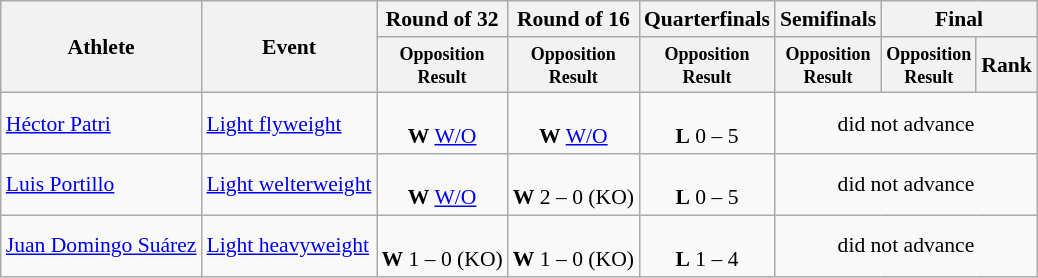<table class=wikitable style="font-size:90%">
<tr>
<th rowspan="2">Athlete</th>
<th rowspan="2">Event</th>
<th>Round of 32</th>
<th>Round of 16</th>
<th>Quarterfinals</th>
<th>Semifinals</th>
<th colspan="2">Final</th>
</tr>
<tr>
<th style="line-height:1em"><small>Opposition<br>Result</small></th>
<th style="line-height:1em"><small>Opposition<br>Result</small></th>
<th style="line-height:1em"><small>Opposition<br>Result</small></th>
<th style="line-height:1em"><small>Opposition<br>Result</small></th>
<th style="line-height:1em"><small>Opposition<br>Result</small></th>
<th>Rank</th>
</tr>
<tr>
<td><a href='#'>Héctor Patri</a></td>
<td><a href='#'>Light flyweight</a></td>
<td align="center"><br><strong>W</strong> <a href='#'>W/O</a></td>
<td align="center"><br><strong>W</strong> <a href='#'>W/O</a></td>
<td align="center"><br><strong>L</strong> 0 – 5</td>
<td align="center" colspan="3">did not advance</td>
</tr>
<tr>
<td><a href='#'>Luis Portillo</a></td>
<td><a href='#'>Light welterweight</a></td>
<td align="center"><br><strong>W</strong> <a href='#'>W/O</a></td>
<td align="center"><br><strong>W</strong> 2 – 0 (KO)</td>
<td align="center"><br><strong>L</strong> 0 – 5</td>
<td align="center" colspan="3">did not advance</td>
</tr>
<tr>
<td><a href='#'>Juan Domingo Suárez</a></td>
<td><a href='#'>Light heavyweight</a></td>
<td align="center"><br><strong>W</strong> 1 – 0 (KO)</td>
<td align="center"><br><strong>W</strong> 1 – 0 (KO)</td>
<td align="center"><br><strong>L</strong> 1 – 4</td>
<td align="center" colspan="3">did not advance</td>
</tr>
</table>
